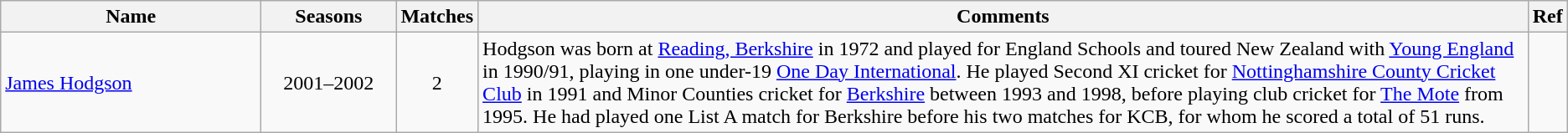<table class="wikitable">
<tr>
<th style="width:200px">Name</th>
<th style="width:100px">Seasons</th>
<th>Matches</th>
<th>Comments</th>
<th>Ref</th>
</tr>
<tr>
<td><a href='#'>James Hodgson</a></td>
<td style="text-align: center;">2001–2002</td>
<td style="text-align: center;">2</td>
<td>Hodgson was born at <a href='#'>Reading, Berkshire</a> in 1972 and played for England Schools and toured New Zealand with <a href='#'>Young England</a> in 1990/91, playing in one under-19 <a href='#'>One Day International</a>. He played Second XI cricket for <a href='#'>Nottinghamshire County Cricket Club</a> in 1991 and Minor Counties cricket for <a href='#'>Berkshire</a> between 1993 and 1998, before playing club cricket for <a href='#'>The Mote</a> from 1995. He had played one List A match for Berkshire before his two matches for KCB, for whom he scored a total of 51 runs.</td>
<td></td>
</tr>
</table>
